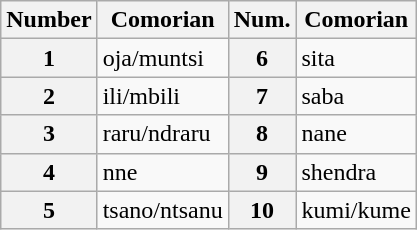<table class="wikitable">
<tr>
<th>Number</th>
<th>Comorian</th>
<th>Num.</th>
<th>Comorian</th>
</tr>
<tr>
<th>1</th>
<td>oja/muntsi</td>
<th>6</th>
<td>sita</td>
</tr>
<tr>
<th>2</th>
<td>ili/mbili</td>
<th>7</th>
<td>saba</td>
</tr>
<tr>
<th>3</th>
<td>raru/ndraru</td>
<th>8</th>
<td>nane</td>
</tr>
<tr>
<th>4</th>
<td>nne</td>
<th>9</th>
<td>shendra</td>
</tr>
<tr>
<th>5</th>
<td>tsano/ntsanu</td>
<th>10</th>
<td>kumi/kume</td>
</tr>
</table>
